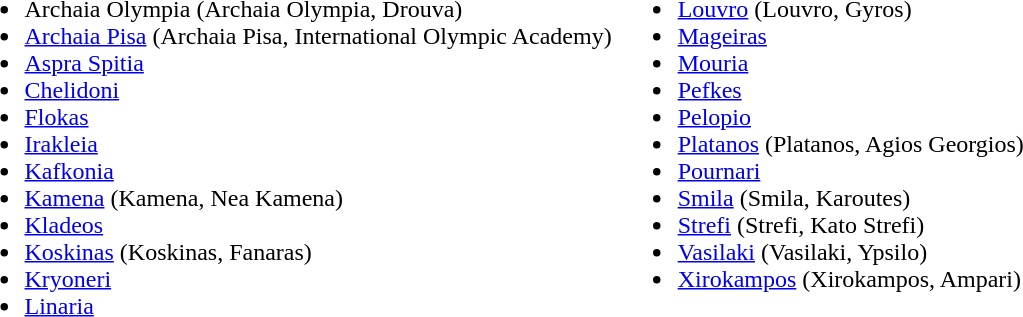<table valign=top>
<tr>
<td><br><ul><li>Archaia Olympia (Archaia Olympia, Drouva)</li><li><a href='#'>Archaia Pisa</a> (Archaia Pisa, International Olympic Academy)</li><li><a href='#'>Aspra Spitia</a></li><li><a href='#'>Chelidoni</a></li><li><a href='#'>Flokas</a></li><li><a href='#'>Irakleia</a></li><li><a href='#'>Kafkonia</a></li><li><a href='#'>Kamena</a> (Kamena, Nea Kamena)</li><li><a href='#'>Kladeos</a></li><li><a href='#'>Koskinas</a> (Koskinas, Fanaras)</li><li><a href='#'>Kryoneri</a></li><li><a href='#'>Linaria</a></li></ul></td>
<td valign=top><br><ul><li><a href='#'>Louvro</a> (Louvro, Gyros)</li><li><a href='#'>Mageiras</a></li><li><a href='#'>Mouria</a></li><li><a href='#'>Pefkes</a></li><li><a href='#'>Pelopio</a></li><li><a href='#'>Platanos</a> (Platanos, Agios Georgios)</li><li><a href='#'>Pournari</a></li><li><a href='#'>Smila</a> (Smila, Karoutes)</li><li><a href='#'>Strefi</a> (Strefi, Kato Strefi)</li><li><a href='#'>Vasilaki</a> (Vasilaki, Ypsilo)</li><li><a href='#'>Xirokampos</a> (Xirokampos, Ampari)</li></ul></td>
</tr>
</table>
